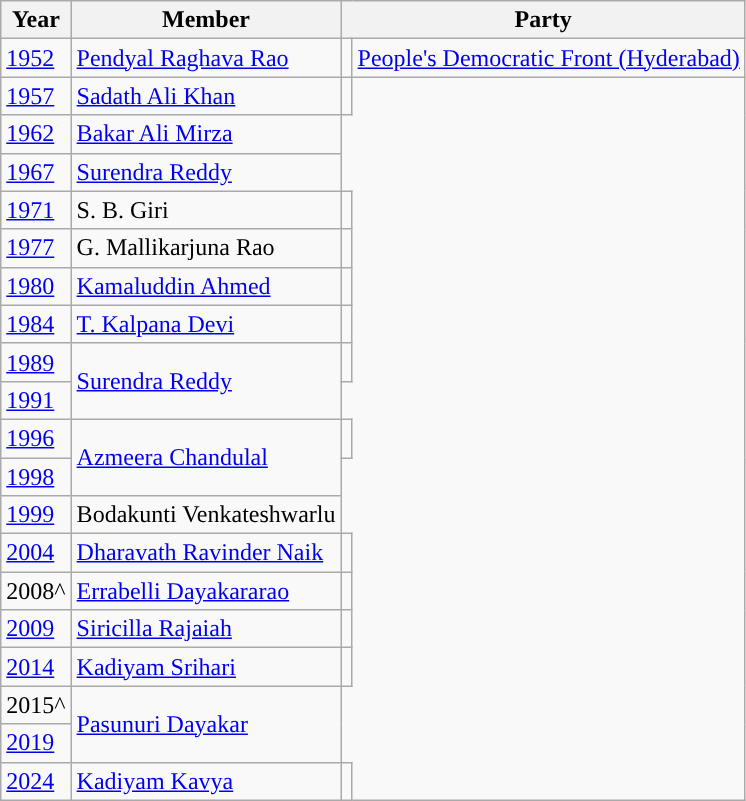<table class="wikitable sortable">
<tr>
<th>Year</th>
<th>Member</th>
<th colspan="2">Party</th>
</tr>
<tr>
<td><a href='#'>1952</a></td>
<td><a href='#'>Pendyal Raghava Rao</a></td>
<td style="background-color: "></td>
<td><a href='#'>People's Democratic Front (Hyderabad)</a></td>
</tr>
<tr>
<td><a href='#'>1957</a></td>
<td><a href='#'>Sadath Ali Khan</a></td>
<td></td>
</tr>
<tr>
<td><a href='#'>1962</a></td>
<td><a href='#'>Bakar Ali Mirza</a></td>
</tr>
<tr>
<td><a href='#'>1967</a></td>
<td><a href='#'>Surendra Reddy</a></td>
</tr>
<tr>
<td><a href='#'>1971</a></td>
<td>S. B. Giri</td>
<td></td>
</tr>
<tr>
<td><a href='#'>1977</a></td>
<td>G. Mallikarjuna Rao</td>
<td></td>
</tr>
<tr>
<td><a href='#'>1980</a></td>
<td><a href='#'>Kamaluddin Ahmed</a></td>
<td></td>
</tr>
<tr>
<td><a href='#'>1984</a></td>
<td><a href='#'>T. Kalpana Devi</a></td>
<td></td>
</tr>
<tr>
<td><a href='#'>1989</a></td>
<td rowspan="2"><a href='#'>Surendra Reddy</a></td>
<td></td>
</tr>
<tr>
<td><a href='#'>1991</a></td>
</tr>
<tr>
<td><a href='#'>1996</a></td>
<td rowspan="2"><a href='#'>Azmeera Chandulal</a></td>
<td></td>
</tr>
<tr>
<td><a href='#'>1998</a></td>
</tr>
<tr>
<td><a href='#'>1999</a></td>
<td>Bodakunti Venkateshwarlu</td>
</tr>
<tr>
<td><a href='#'>2004</a></td>
<td><a href='#'>Dharavath Ravinder Naik</a></td>
<td></td>
</tr>
<tr>
<td>2008^</td>
<td><a href='#'>Errabelli Dayakararao</a></td>
<td></td>
</tr>
<tr>
<td><a href='#'>2009</a></td>
<td><a href='#'>Siricilla Rajaiah</a></td>
<td></td>
</tr>
<tr>
<td><a href='#'>2014</a></td>
<td><a href='#'>Kadiyam Srihari</a></td>
<td></td>
</tr>
<tr>
<td>2015^</td>
<td rowspan="2"><a href='#'>Pasunuri Dayakar</a></td>
</tr>
<tr>
<td><a href='#'>2019</a></td>
</tr>
<tr>
<td><a href='#'>2024</a></td>
<td><a href='#'>Kadiyam Kavya</a></td>
<td></td>
</tr>
</table>
